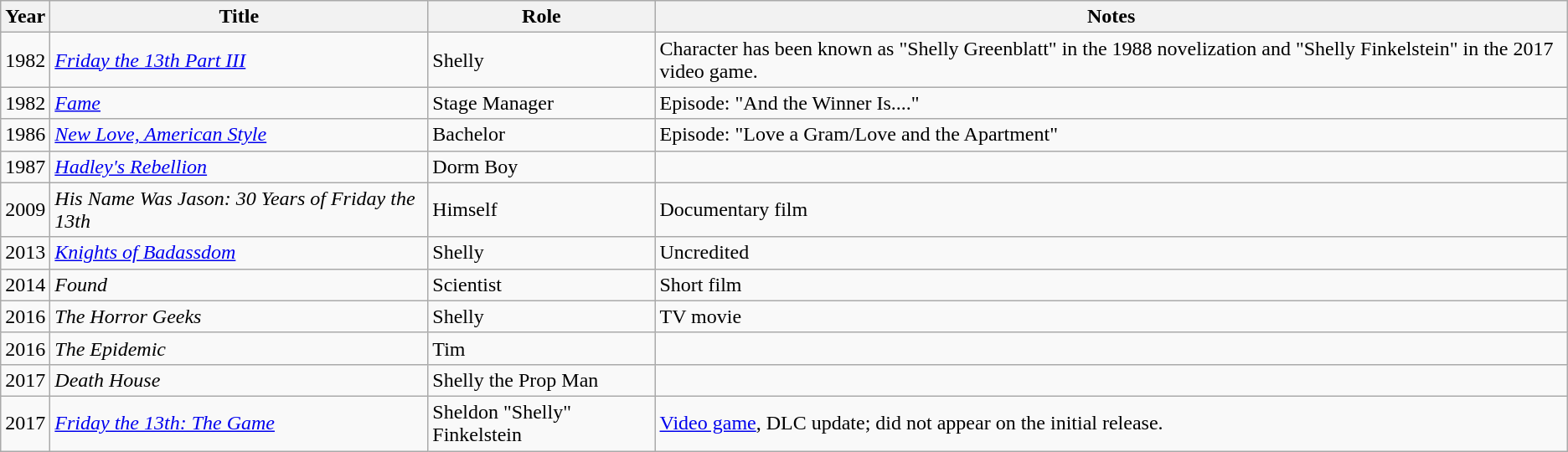<table class="wikitable">
<tr>
<th>Year</th>
<th>Title</th>
<th>Role</th>
<th>Notes</th>
</tr>
<tr>
<td>1982</td>
<td><em><a href='#'>Friday the 13th Part III</a></em></td>
<td>Shelly</td>
<td>Character has been known as "Shelly Greenblatt" in the 1988 novelization and "Shelly Finkelstein" in the 2017 video game.</td>
</tr>
<tr>
<td>1982</td>
<td><em><a href='#'>Fame</a></em></td>
<td>Stage Manager</td>
<td>Episode: "And the Winner Is...."</td>
</tr>
<tr>
<td>1986</td>
<td><em><a href='#'>New Love, American Style</a></em></td>
<td>Bachelor</td>
<td>Episode: "Love a Gram/Love and the Apartment"</td>
</tr>
<tr>
<td>1987</td>
<td><em><a href='#'>Hadley's Rebellion</a></em></td>
<td>Dorm Boy</td>
<td></td>
</tr>
<tr>
<td>2009</td>
<td><em>His Name Was Jason: 30 Years of Friday the 13th</em></td>
<td>Himself</td>
<td>Documentary film</td>
</tr>
<tr>
<td>2013</td>
<td><em><a href='#'>Knights of Badassdom</a></em></td>
<td>Shelly</td>
<td>Uncredited</td>
</tr>
<tr>
<td>2014</td>
<td><em>Found</em></td>
<td>Scientist</td>
<td>Short film</td>
</tr>
<tr>
<td>2016</td>
<td><em>The Horror Geeks</em></td>
<td>Shelly</td>
<td>TV movie</td>
</tr>
<tr>
<td>2016</td>
<td><em>The Epidemic</em></td>
<td>Tim</td>
<td></td>
</tr>
<tr>
<td>2017</td>
<td><em>Death House</em></td>
<td>Shelly the Prop Man</td>
<td></td>
</tr>
<tr>
<td>2017</td>
<td><em><a href='#'>Friday the 13th: The Game</a></em></td>
<td>Sheldon "Shelly" Finkelstein</td>
<td><a href='#'>Video game</a>, DLC update; did not appear on the initial release.</td>
</tr>
</table>
